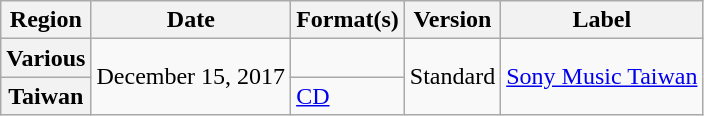<table class="wikitable plainrowheaders">
<tr>
<th>Region</th>
<th>Date</th>
<th>Format(s)</th>
<th>Version</th>
<th>Label</th>
</tr>
<tr>
<th scope="row">Various</th>
<td rowspan="2">December 15, 2017</td>
<td></td>
<td rowspan="2">Standard</td>
<td rowspan="2"><a href='#'>Sony Music Taiwan</a></td>
</tr>
<tr>
<th scope="row">Taiwan</th>
<td><a href='#'>CD</a></td>
</tr>
</table>
